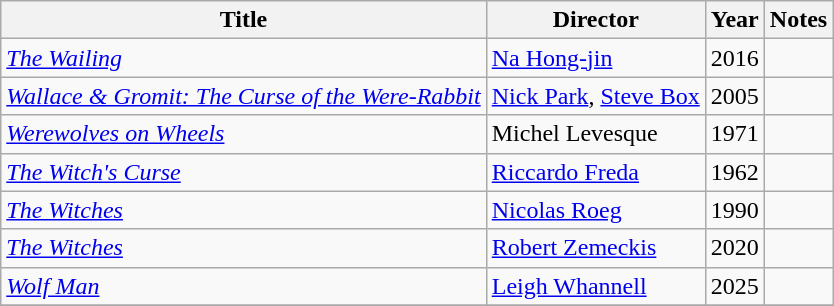<table class="wikitable">
<tr>
<th>Title</th>
<th>Director</th>
<th>Year</th>
<th>Notes</th>
</tr>
<tr>
<td><em><a href='#'>The Wailing</a></em></td>
<td><a href='#'>Na Hong-jin</a></td>
<td>2016</td>
<td></td>
</tr>
<tr>
<td><em><a href='#'>Wallace & Gromit: The Curse of the Were-Rabbit</a></em></td>
<td><a href='#'>Nick Park</a>, <a href='#'>Steve Box</a></td>
<td>2005</td>
<td></td>
</tr>
<tr>
<td><em><a href='#'>Werewolves on Wheels</a></em></td>
<td>Michel Levesque</td>
<td>1971</td>
<td></td>
</tr>
<tr>
<td><em><a href='#'>The Witch's Curse</a></em></td>
<td><a href='#'>Riccardo Freda</a></td>
<td>1962</td>
<td></td>
</tr>
<tr>
<td><em><a href='#'>The Witches</a></em></td>
<td><a href='#'>Nicolas Roeg</a></td>
<td>1990</td>
<td></td>
</tr>
<tr>
<td><em><a href='#'>The Witches</a></em></td>
<td><a href='#'>Robert Zemeckis</a></td>
<td>2020</td>
<td></td>
</tr>
<tr>
<td><em><a href='#'>Wolf Man</a></em></td>
<td><a href='#'>Leigh Whannell</a></td>
<td>2025</td>
<td></td>
</tr>
<tr>
</tr>
</table>
